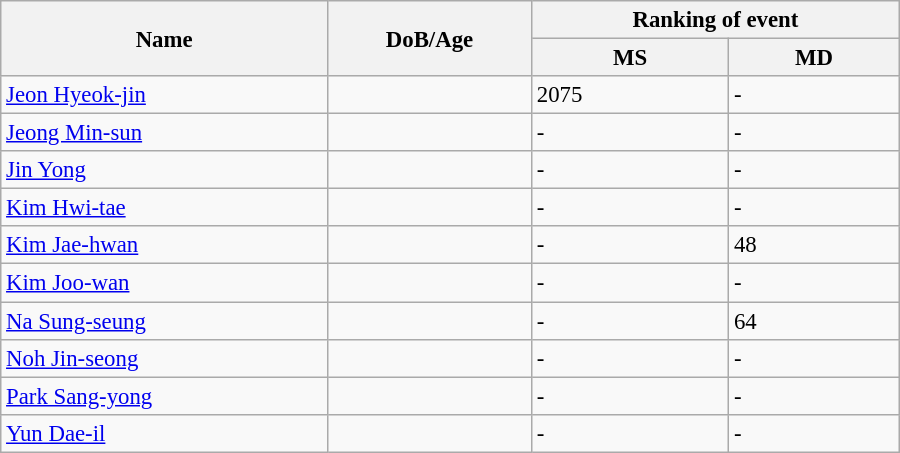<table class="wikitable" style="width:600px; font-size:95%;">
<tr>
<th rowspan="2" align="left">Name</th>
<th rowspan="2" align="left">DoB/Age</th>
<th colspan="2" align="center">Ranking of event</th>
</tr>
<tr>
<th align="left">MS</th>
<th align="left">MD</th>
</tr>
<tr>
<td><a href='#'>Jeon Hyeok-jin</a></td>
<td></td>
<td>2075</td>
<td>-</td>
</tr>
<tr>
<td><a href='#'>Jeong Min-sun</a></td>
<td></td>
<td>-</td>
<td>-</td>
</tr>
<tr>
<td><a href='#'>Jin Yong</a></td>
<td></td>
<td>-</td>
<td>-</td>
</tr>
<tr>
<td><a href='#'>Kim Hwi-tae</a></td>
<td></td>
<td>-</td>
<td>-</td>
</tr>
<tr>
<td><a href='#'>Kim Jae-hwan</a></td>
<td></td>
<td>-</td>
<td>48</td>
</tr>
<tr>
<td><a href='#'>Kim Joo-wan</a></td>
<td></td>
<td>-</td>
<td>-</td>
</tr>
<tr>
<td><a href='#'>Na Sung-seung</a></td>
<td></td>
<td>-</td>
<td>64</td>
</tr>
<tr>
<td><a href='#'>Noh Jin-seong</a></td>
<td></td>
<td>-</td>
<td>-</td>
</tr>
<tr>
<td><a href='#'>Park Sang-yong</a></td>
<td></td>
<td>-</td>
<td>-</td>
</tr>
<tr>
<td><a href='#'>Yun Dae-il</a></td>
<td></td>
<td>-</td>
<td>-</td>
</tr>
</table>
